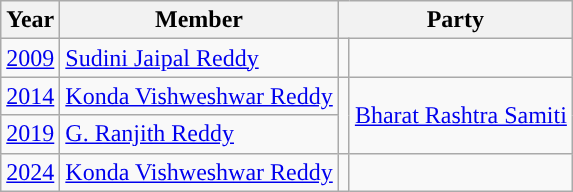<table class="wikitable">
<tr>
<th>Year</th>
<th>Member</th>
<th colspan="2">Party</th>
</tr>
<tr>
<td><a href='#'>2009</a></td>
<td><a href='#'>Sudini Jaipal Reddy</a></td>
<td></td>
</tr>
<tr>
<td><a href='#'>2014</a></td>
<td><a href='#'>Konda Vishweshwar Reddy</a></td>
<td rowspan="2" style="background-color: "></td>
<td rowspan="2"><a href='#'>Bharat Rashtra Samiti</a></td>
</tr>
<tr>
<td><a href='#'>2019</a></td>
<td><a href='#'>G. Ranjith Reddy</a></td>
</tr>
<tr>
<td><a href='#'>2024</a></td>
<td><a href='#'>Konda Vishweshwar Reddy</a></td>
<td></td>
</tr>
</table>
